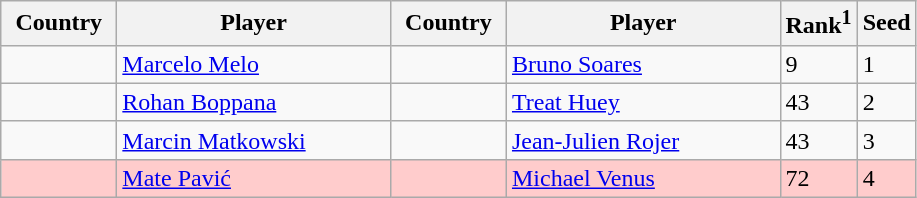<table class="sortable wikitable">
<tr>
<th width="70">Country</th>
<th width="175">Player</th>
<th width="70">Country</th>
<th width="175">Player</th>
<th>Rank<sup>1</sup></th>
<th>Seed</th>
</tr>
<tr>
<td></td>
<td><a href='#'>Marcelo Melo</a></td>
<td></td>
<td><a href='#'>Bruno Soares</a></td>
<td>9</td>
<td>1</td>
</tr>
<tr>
<td></td>
<td><a href='#'>Rohan Boppana</a></td>
<td></td>
<td><a href='#'>Treat Huey</a></td>
<td>43</td>
<td>2</td>
</tr>
<tr>
<td></td>
<td><a href='#'>Marcin Matkowski</a></td>
<td></td>
<td><a href='#'>Jean-Julien Rojer</a></td>
<td>43</td>
<td>3</td>
</tr>
<tr style="background:#fcc;">
<td></td>
<td><a href='#'>Mate Pavić</a></td>
<td></td>
<td><a href='#'>Michael Venus</a></td>
<td>72</td>
<td>4</td>
</tr>
</table>
